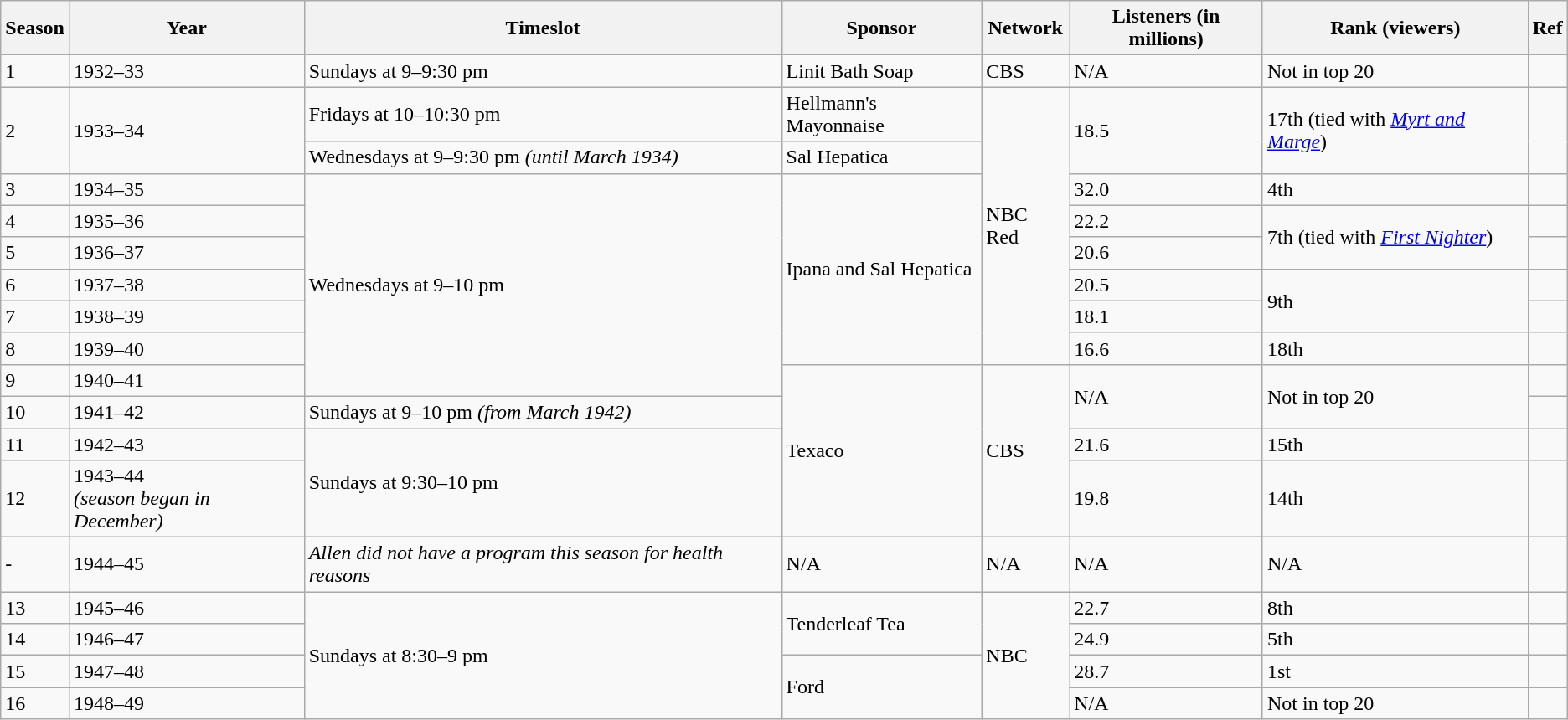<table class="wikitable sortable">
<tr>
<th>Season</th>
<th>Year</th>
<th>Timeslot</th>
<th>Sponsor</th>
<th>Network</th>
<th>Listeners (in millions)</th>
<th>Rank (viewers)</th>
<th>Ref</th>
</tr>
<tr>
<td>1</td>
<td>1932–33</td>
<td>Sundays at 9–9:30 pm</td>
<td>Linit Bath Soap</td>
<td>CBS</td>
<td>N/A</td>
<td>Not in top 20</td>
<td></td>
</tr>
<tr>
<td rowspan="2">2</td>
<td rowspan="2">1933–34</td>
<td>Fridays at 10–10:30 pm</td>
<td>Hellmann's Mayonnaise</td>
<td rowspan="8">NBC Red</td>
<td rowspan="2">18.5</td>
<td rowspan="2">17th (tied with <em><a href='#'>Myrt and Marge</a></em>)</td>
<td rowspan="2"></td>
</tr>
<tr>
<td>Wednesdays at 9–9:30 pm <em>(until March 1934)</em></td>
<td>Sal Hepatica</td>
</tr>
<tr>
<td>3</td>
<td>1934–35</td>
<td rowspan="7">Wednesdays at 9–10 pm</td>
<td rowspan="6">Ipana and Sal Hepatica</td>
<td>32.0</td>
<td>4th</td>
<td></td>
</tr>
<tr>
<td>4</td>
<td>1935–36</td>
<td>22.2</td>
<td rowspan="2">7th (tied with <em><a href='#'>First Nighter</a></em>)</td>
<td></td>
</tr>
<tr>
<td>5</td>
<td>1936–37</td>
<td>20.6</td>
<td></td>
</tr>
<tr>
<td>6</td>
<td>1937–38</td>
<td>20.5</td>
<td rowspan="2">9th</td>
<td></td>
</tr>
<tr>
<td>7</td>
<td>1938–39</td>
<td>18.1</td>
<td></td>
</tr>
<tr>
<td>8</td>
<td>1939–40</td>
<td>16.6</td>
<td>18th</td>
<td></td>
</tr>
<tr>
<td>9</td>
<td>1940–41</td>
<td rowspan="4">Texaco</td>
<td rowspan="4">CBS</td>
<td rowspan="2">N/A</td>
<td rowspan="2">Not in top 20</td>
<td></td>
</tr>
<tr>
<td>10</td>
<td>1941–42</td>
<td>Sundays at 9–10 pm <em>(from March 1942)</em></td>
<td></td>
</tr>
<tr>
<td>11</td>
<td>1942–43</td>
<td rowspan="2">Sundays at 9:30–10 pm</td>
<td>21.6</td>
<td>15th</td>
<td></td>
</tr>
<tr>
<td>12</td>
<td>1943–44<br><em>(season began in December)</em></td>
<td>19.8</td>
<td>14th</td>
<td></td>
</tr>
<tr>
<td>-</td>
<td>1944–45</td>
<td><em>Allen did not have a program this season for health reasons</em></td>
<td>N/A</td>
<td>N/A</td>
<td>N/A</td>
<td>N/A</td>
<td></td>
</tr>
<tr>
<td>13</td>
<td>1945–46</td>
<td rowspan="4">Sundays at 8:30–9 pm</td>
<td rowspan="2">Tenderleaf Tea</td>
<td rowspan="4">NBC</td>
<td>22.7</td>
<td>8th</td>
<td></td>
</tr>
<tr>
<td>14</td>
<td>1946–47</td>
<td>24.9</td>
<td>5th</td>
<td></td>
</tr>
<tr>
<td>15</td>
<td>1947–48</td>
<td rowspan="2">Ford</td>
<td>28.7</td>
<td>1st</td>
<td></td>
</tr>
<tr>
<td>16</td>
<td>1948–49</td>
<td>N/A</td>
<td>Not in top 20</td>
<td></td>
</tr>
</table>
